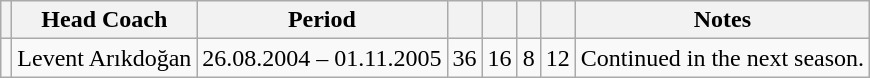<table class="wikitable" style="text-align: left;">
<tr>
<th></th>
<th>Head Coach</th>
<th>Period</th>
<th></th>
<th></th>
<th></th>
<th></th>
<th>Notes</th>
</tr>
<tr>
<td></td>
<td>Levent Arıkdoğan</td>
<td>26.08.2004 – 01.11.2005</td>
<td align="center">36</td>
<td align="center">16</td>
<td align="center">8</td>
<td align="center">12</td>
<td>Continued in the next season.</td>
</tr>
</table>
